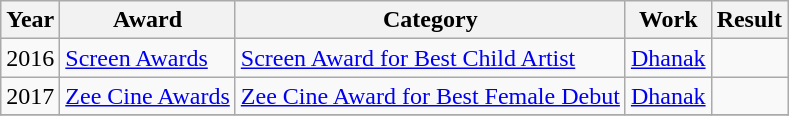<table class="wikitable">
<tr>
<th>Year</th>
<th>Award</th>
<th>Category</th>
<th>Work</th>
<th>Result</th>
</tr>
<tr>
<td>2016</td>
<td><a href='#'>Screen Awards</a></td>
<td><a href='#'>Screen Award for Best Child Artist</a></td>
<td><a href='#'>Dhanak</a></td>
<td></td>
</tr>
<tr>
<td>2017</td>
<td><a href='#'>Zee Cine Awards</a></td>
<td><a href='#'>Zee Cine Award for Best Female Debut</a></td>
<td><a href='#'>Dhanak</a></td>
<td></td>
</tr>
<tr>
</tr>
</table>
